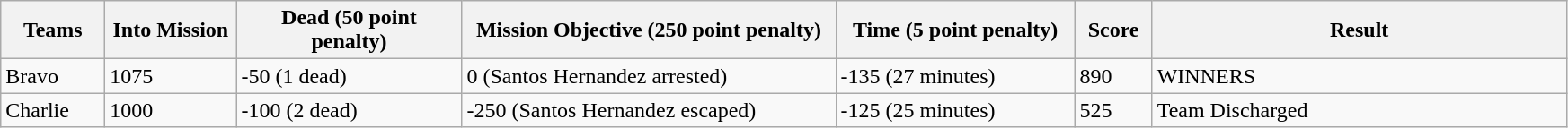<table class="wikitable">
<tr>
<th width="70px">Teams</th>
<th width="90px">Into Mission</th>
<th width="160px">Dead (50 point penalty)</th>
<th width="270px">Mission Objective (250 point penalty)</th>
<th width="170px">Time (5 point penalty)</th>
<th width="50px">Score</th>
<th width="300px">Result</th>
</tr>
<tr>
<td>Bravo</td>
<td>1075</td>
<td>-50 (1 dead)</td>
<td>0 (Santos Hernandez arrested)</td>
<td>-135 (27 minutes)</td>
<td>890</td>
<td>WINNERS</td>
</tr>
<tr>
<td>Charlie</td>
<td>1000</td>
<td>-100 (2 dead)</td>
<td>-250 (Santos Hernandez escaped)</td>
<td>-125 (25 minutes)</td>
<td>525</td>
<td>Team Discharged</td>
</tr>
</table>
